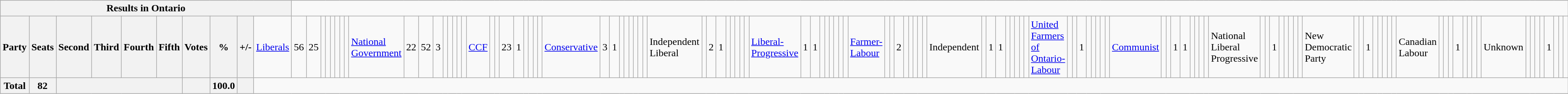<table class="wikitable">
<tr>
<th colspan=11>Results in Ontario</th>
</tr>
<tr>
<th colspan=2>Party</th>
<th>Seats</th>
<th>Second</th>
<th>Third</th>
<th>Fourth</th>
<th>Fifth</th>
<th>Votes</th>
<th>%</th>
<th>+/-<br></th>
<td><a href='#'>Liberals</a></td>
<td align="right">56</td>
<td align="right">25</td>
<td align="right"></td>
<td align="right"></td>
<td align="right"></td>
<td align="right"></td>
<td align="right"></td>
<td align="right"><br></td>
<td><a href='#'>National Government</a></td>
<td align="right">22</td>
<td align="right">52</td>
<td align="right">3</td>
<td align="right"></td>
<td align="right"></td>
<td align="right"></td>
<td align="right"></td>
<td align="right"><br></td>
<td><a href='#'>CCF</a></td>
<td align="right"></td>
<td align="right"></td>
<td align="right">23</td>
<td align="right">1</td>
<td align="right"></td>
<td align="right"></td>
<td align="right"></td>
<td align="right"><br></td>
<td><a href='#'>Conservative</a></td>
<td align="right">3</td>
<td align="right">1</td>
<td align="right"></td>
<td align="right"></td>
<td align="right"></td>
<td align="right"></td>
<td align="right"></td>
<td align="right"><br></td>
<td>Independent Liberal</td>
<td align="right"></td>
<td align="right">2</td>
<td align="right">1</td>
<td align="right"></td>
<td align="right"></td>
<td align="right"></td>
<td align="right"></td>
<td align="right"><br></td>
<td><a href='#'>Liberal-Progressive</a></td>
<td align="right">1</td>
<td align="right">1</td>
<td align="right"></td>
<td align="right"></td>
<td align="right"></td>
<td align="right"></td>
<td align="right"></td>
<td align="right"><br></td>
<td><a href='#'>Farmer-Labour</a></td>
<td align="right"></td>
<td align="right"></td>
<td align="right">2</td>
<td align="right"></td>
<td align="right"></td>
<td align="right"></td>
<td align="right"></td>
<td align="right"><br></td>
<td>Independent</td>
<td align="right"></td>
<td align="right">1</td>
<td align="right">1</td>
<td align="right"></td>
<td align="right"></td>
<td align="right"></td>
<td align="right"></td>
<td align="right"><br></td>
<td><a href='#'>United Farmers of Ontario-Labour</a></td>
<td align="right"></td>
<td align="right"></td>
<td align="right">1</td>
<td align="right"></td>
<td align="right"></td>
<td align="right"></td>
<td align="right"></td>
<td align="right"><br></td>
<td><a href='#'>Communist</a></td>
<td align="right"></td>
<td align="right"></td>
<td align="right">1</td>
<td align="right">1</td>
<td align="right"></td>
<td align="right"></td>
<td align="right"></td>
<td align="right"><br></td>
<td>National Liberal Progressive</td>
<td align="right"></td>
<td align="right"></td>
<td align="right">1</td>
<td align="right"></td>
<td align="right"></td>
<td align="right"></td>
<td align="right"></td>
<td align="right"><br></td>
<td>New Democratic Party</td>
<td align="right"></td>
<td align="right"></td>
<td align="right">1</td>
<td align="right"></td>
<td align="right"></td>
<td align="right"></td>
<td align="right"></td>
<td align="right"><br></td>
<td>Canadian Labour</td>
<td align="right"></td>
<td align="right"></td>
<td align="right"></td>
<td align="right">1</td>
<td align="right"></td>
<td align="right"></td>
<td align="right"></td>
<td align="right"><br></td>
<td>Unknown</td>
<td align="right"></td>
<td align="right"></td>
<td align="right"></td>
<td align="right"></td>
<td align="right">1</td>
<td align="right"></td>
<td align="right"></td>
<td align="right"></td>
</tr>
<tr>
<th colspan="2">Total</th>
<th>82</th>
<th colspan="4"></th>
<th></th>
<th>100.0</th>
<th></th>
</tr>
</table>
